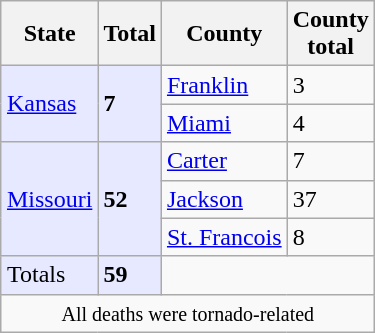<table class="wikitable" style="margin:0 0 0.5em 1em;float:right;">
<tr>
<th><strong>State</strong></th>
<th><strong>Total</strong></th>
<th><strong>County</strong></th>
<th><strong>County<br>total</strong></th>
</tr>
<tr>
<td rowspan=2 bgcolor="#e6e9ff"><a href='#'>Kansas</a></td>
<td rowspan=2 bgcolor="#e6e9ff"><strong>7</strong></td>
<td><a href='#'>Franklin</a></td>
<td>3</td>
</tr>
<tr>
<td><a href='#'>Miami</a></td>
<td>4</td>
</tr>
<tr>
<td rowspan=3 bgcolor="#e6e9ff"><a href='#'>Missouri</a></td>
<td rowspan=3 bgcolor="#e6e9ff"><strong>52</strong></td>
<td><a href='#'>Carter</a></td>
<td>7</td>
</tr>
<tr>
<td><a href='#'>Jackson</a></td>
<td>37</td>
</tr>
<tr>
<td><a href='#'>St. Francois</a></td>
<td>8</td>
</tr>
<tr>
<td bgcolor="#e6e9ff">Totals</td>
<td bgcolor="#e6e9ff"><strong>59</strong></td>
<td colspan=2></td>
</tr>
<tr>
<td colspan=4 align=center><small>All deaths were tornado-related</small></td>
</tr>
</table>
